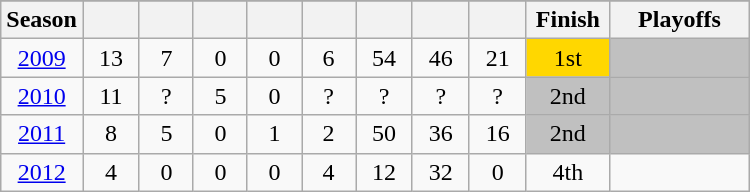<table class="wikitable zebra" style="width: 500px; text-align: center;">
<tr>
</tr>
<tr>
<th style="width:35px;">Season</th>
<th style="width:35px;"></th>
<th style="width:35px;"></th>
<th style="width:35px;"></th>
<th style="width:35px;"></th>
<th style="width:35px;"></th>
<th style="width:35px;"></th>
<th style="width:35px;"></th>
<th style="width:35px;"></th>
<th style="width:50px;">Finish</th>
<th style="width:95px;">Playoffs</th>
</tr>
<tr>
<td><a href='#'>2009</a></td>
<td>13</td>
<td>7</td>
<td>0</td>
<td>0</td>
<td>6</td>
<td>54</td>
<td>46</td>
<td>21</td>
<td bgcolor="gold">1st</td>
<td style="text-align:left"; bgcolor="silver"></td>
</tr>
<tr>
<td><a href='#'>2010</a></td>
<td>11</td>
<td>?</td>
<td>5</td>
<td>0</td>
<td>?</td>
<td>?</td>
<td>?</td>
<td>?</td>
<td bgcolor="silver">2nd</td>
<td style="text-align:left"; bgcolor="silver"></td>
</tr>
<tr>
<td><a href='#'>2011</a></td>
<td>8</td>
<td>5</td>
<td>0</td>
<td>1</td>
<td>2</td>
<td>50</td>
<td>36</td>
<td>16</td>
<td bgcolor="silver">2nd</td>
<td style="text-align:left"; bgcolor="silver"></td>
</tr>
<tr>
<td><a href='#'>2012</a></td>
<td>4</td>
<td>0</td>
<td>0</td>
<td>0</td>
<td>4</td>
<td>12</td>
<td>32</td>
<td>0</td>
<td>4th</td>
<td style="text-align:left;"></td>
</tr>
</table>
